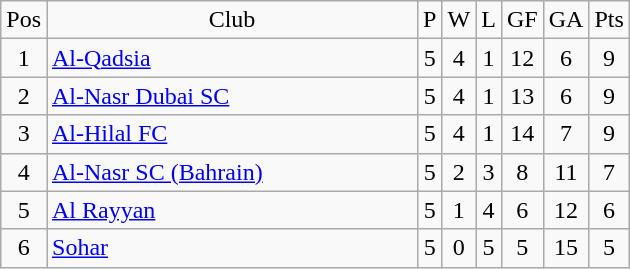<table class="wikitable" style="text-align:center;">
<tr>
<td>Pos</td>
<td style="width:15em">Club</td>
<td>P</td>
<td>W</td>
<td>L</td>
<td>GF</td>
<td>GA</td>
<td>Pts</td>
</tr>
<tr>
<td>1</td>
<td align="left"><a href='#'>Al-Qadsia</a></td>
<td>5</td>
<td>4</td>
<td>1</td>
<td>12</td>
<td>6</td>
<td>9</td>
</tr>
<tr>
<td>2</td>
<td align="left"><a href='#'>Al-Nasr Dubai SC</a></td>
<td>5</td>
<td>4</td>
<td>1</td>
<td>13</td>
<td>6</td>
<td>9</td>
</tr>
<tr>
<td>3</td>
<td align="left"><a href='#'>Al-Hilal FC</a></td>
<td>5</td>
<td>4</td>
<td>1</td>
<td>14</td>
<td>7</td>
<td>9</td>
</tr>
<tr>
<td>4</td>
<td align="left"><a href='#'>Al-Nasr SC (Bahrain)</a></td>
<td>5</td>
<td>2</td>
<td>3</td>
<td>8</td>
<td>11</td>
<td>7</td>
</tr>
<tr>
<td>5</td>
<td align="left"><a href='#'>Al Rayyan</a></td>
<td>5</td>
<td>1</td>
<td>4</td>
<td>6</td>
<td>12</td>
<td>6</td>
</tr>
<tr>
<td>6</td>
<td align="left"><a href='#'>Sohar</a></td>
<td>5</td>
<td>0</td>
<td>5</td>
<td>5</td>
<td>15</td>
<td>5</td>
</tr>
</table>
